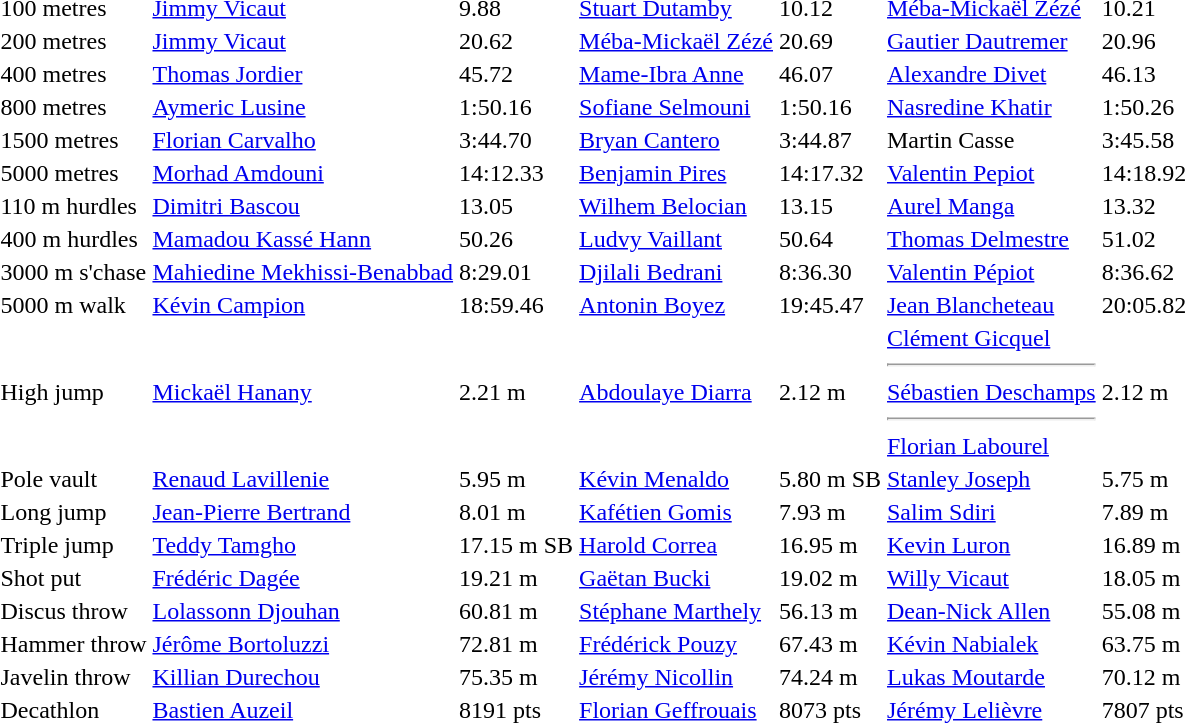<table>
<tr>
<td>100 metres</td>
<td><a href='#'>Jimmy Vicaut</a></td>
<td>9.88</td>
<td><a href='#'>Stuart Dutamby</a></td>
<td>10.12 </td>
<td><a href='#'>Méba-Mickaël Zézé</a></td>
<td>10.21 </td>
</tr>
<tr>
<td>200 metres</td>
<td><a href='#'>Jimmy Vicaut</a></td>
<td>20.62</td>
<td><a href='#'>Méba-Mickaël Zézé</a></td>
<td>20.69</td>
<td><a href='#'>Gautier Dautremer</a></td>
<td>20.96</td>
</tr>
<tr>
<td>400 metres</td>
<td><a href='#'>Thomas Jordier</a></td>
<td>45.72</td>
<td><a href='#'>Mame-Ibra Anne</a></td>
<td>46.07</td>
<td><a href='#'>Alexandre Divet</a></td>
<td>46.13</td>
</tr>
<tr>
<td>800 metres</td>
<td><a href='#'>Aymeric Lusine</a></td>
<td>1:50.16</td>
<td><a href='#'>Sofiane Selmouni</a></td>
<td>1:50.16</td>
<td><a href='#'>Nasredine Khatir</a></td>
<td>1:50.26</td>
</tr>
<tr>
<td>1500 metres</td>
<td><a href='#'>Florian Carvalho</a></td>
<td>3:44.70</td>
<td><a href='#'>Bryan Cantero</a></td>
<td>3:44.87</td>
<td>Martin Casse</td>
<td>3:45.58</td>
</tr>
<tr>
<td>5000 metres</td>
<td><a href='#'>Morhad Amdouni</a></td>
<td>14:12.33</td>
<td><a href='#'>Benjamin Pires</a></td>
<td>14:17.32</td>
<td><a href='#'>Valentin Pepiot</a></td>
<td>14:18.92</td>
</tr>
<tr>
<td>110 m hurdles</td>
<td><a href='#'>Dimitri Bascou</a></td>
<td>13.05</td>
<td><a href='#'>Wilhem Belocian</a></td>
<td>13.15</td>
<td><a href='#'>Aurel Manga</a></td>
<td>13.32</td>
</tr>
<tr>
<td>400 m hurdles</td>
<td><a href='#'>Mamadou Kassé Hann</a></td>
<td>50.26</td>
<td><a href='#'>Ludvy Vaillant</a></td>
<td>50.64</td>
<td><a href='#'>Thomas Delmestre</a></td>
<td>51.02</td>
</tr>
<tr>
<td>3000 m s'chase</td>
<td><a href='#'>Mahiedine Mekhissi-Benabbad</a></td>
<td>8:29.01</td>
<td><a href='#'>Djilali Bedrani</a></td>
<td>8:36.30</td>
<td><a href='#'>Valentin Pépiot</a></td>
<td>8:36.62</td>
</tr>
<tr>
<td>5000 m walk</td>
<td><a href='#'>Kévin Campion</a></td>
<td>18:59.46</td>
<td><a href='#'>Antonin Boyez</a></td>
<td>19:45.47</td>
<td><a href='#'>Jean Blancheteau</a></td>
<td>20:05.82</td>
</tr>
<tr>
<td>High jump</td>
<td><a href='#'>Mickaël Hanany</a></td>
<td>2.21 m</td>
<td><a href='#'>Abdoulaye Diarra</a></td>
<td>2.12 m</td>
<td><a href='#'>Clément Gicquel</a><hr><a href='#'>Sébastien Deschamps</a><hr><a href='#'>Florian Labourel</a></td>
<td>2.12 m</td>
</tr>
<tr>
<td>Pole vault</td>
<td><a href='#'>Renaud Lavillenie</a></td>
<td>5.95 m </td>
<td><a href='#'>Kévin Menaldo</a></td>
<td>5.80 m SB</td>
<td><a href='#'>Stanley Joseph</a></td>
<td>5.75 m </td>
</tr>
<tr>
<td>Long jump</td>
<td><a href='#'>Jean-Pierre Bertrand</a></td>
<td>8.01 m</td>
<td><a href='#'>Kafétien Gomis</a></td>
<td>7.93 m</td>
<td><a href='#'>Salim Sdiri</a></td>
<td>7.89 m</td>
</tr>
<tr>
<td>Triple jump</td>
<td><a href='#'>Teddy Tamgho</a></td>
<td>17.15 m SB</td>
<td><a href='#'>Harold Correa</a></td>
<td>16.95 m</td>
<td><a href='#'>Kevin Luron</a></td>
<td>16.89 m</td>
</tr>
<tr>
<td>Shot put</td>
<td><a href='#'>Frédéric Dagée</a></td>
<td>19.21 m</td>
<td><a href='#'>Gaëtan Bucki</a></td>
<td>19.02 m</td>
<td><a href='#'>Willy Vicaut</a></td>
<td>18.05 m</td>
</tr>
<tr>
<td>Discus throw</td>
<td><a href='#'>Lolassonn Djouhan</a></td>
<td>60.81 m</td>
<td><a href='#'>Stéphane Marthely</a></td>
<td>56.13 m</td>
<td><a href='#'>Dean-Nick Allen</a></td>
<td>55.08 m</td>
</tr>
<tr>
<td>Hammer throw</td>
<td><a href='#'>Jérôme Bortoluzzi</a></td>
<td>72.81 m</td>
<td><a href='#'>Frédérick Pouzy</a></td>
<td>67.43 m</td>
<td><a href='#'>Kévin Nabialek</a></td>
<td>63.75 m</td>
</tr>
<tr>
<td>Javelin throw</td>
<td><a href='#'>Killian Durechou</a></td>
<td>75.35 m</td>
<td><a href='#'>Jérémy Nicollin</a></td>
<td>74.24 m</td>
<td><a href='#'>Lukas Moutarde</a></td>
<td>70.12 m</td>
</tr>
<tr>
<td>Decathlon</td>
<td><a href='#'>Bastien Auzeil</a></td>
<td>8191 pts</td>
<td><a href='#'>Florian Geffrouais</a></td>
<td>8073 pts</td>
<td><a href='#'>Jérémy Lelièvre</a></td>
<td>7807 pts</td>
</tr>
</table>
